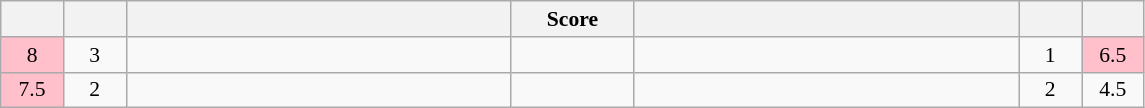<table class="wikitable" style="text-align: center; font-size:90%" |>
<tr>
<th width="35"></th>
<th width="35"></th>
<th width="250"></th>
<th width="75">Score</th>
<th width="250"></th>
<th width="35"></th>
<th width="35"></th>
</tr>
<tr>
<td bgcolor=pink>8</td>
<td>3</td>
<td style="text-align:left;"></td>
<td></td>
<td style="text-align:left;"><strong></strong></td>
<td>1</td>
<td bgcolor=pink>6.5</td>
</tr>
<tr>
<td bgcolor=pink>7.5</td>
<td>2</td>
<td style="text-align:left;"></td>
<td></td>
<td style="text-align:left;"></td>
<td>2</td>
<td>4.5</td>
</tr>
</table>
